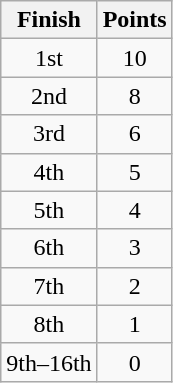<table class="wikitable" style="text-align:center;">
<tr>
<th>Finish</th>
<th>Points</th>
</tr>
<tr>
<td>1st</td>
<td>10</td>
</tr>
<tr>
<td>2nd</td>
<td>8</td>
</tr>
<tr>
<td>3rd</td>
<td>6</td>
</tr>
<tr>
<td>4th</td>
<td>5</td>
</tr>
<tr>
<td>5th</td>
<td>4</td>
</tr>
<tr>
<td>6th</td>
<td>3</td>
</tr>
<tr>
<td>7th</td>
<td>2</td>
</tr>
<tr>
<td>8th</td>
<td>1</td>
</tr>
<tr>
<td>9th–16th</td>
<td>0</td>
</tr>
</table>
